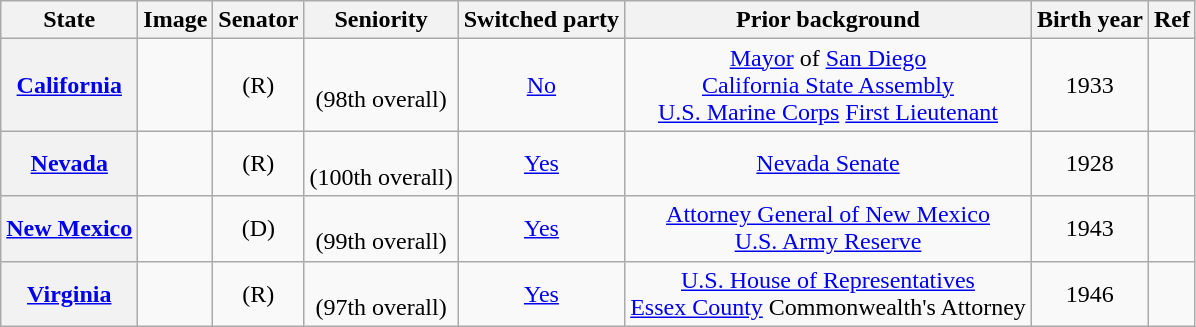<table class="sortable wikitable" style="text-align:center">
<tr>
<th>State</th>
<th>Image</th>
<th>Senator</th>
<th>Seniority</th>
<th>Switched party</th>
<th>Prior background</th>
<th>Birth year</th>
<th>Ref</th>
</tr>
<tr>
<th><a href='#'>California</a></th>
<td></td>
<td> (R)</td>
<td><br>(98th overall)</td>
<td><a href='#'>No</a><br></td>
<td><a href='#'>Mayor</a> of <a href='#'>San Diego</a><br><a href='#'>California State Assembly</a><br><a href='#'>U.S. Marine Corps</a> <a href='#'>First Lieutenant</a></td>
<td>1933</td>
<td></td>
</tr>
<tr>
<th><a href='#'>Nevada</a></th>
<td></td>
<td> (R)</td>
<td><br>(100th overall)</td>
<td><a href='#'>Yes</a><br></td>
<td><a href='#'>Nevada Senate</a></td>
<td>1928</td>
<td></td>
</tr>
<tr>
<th><a href='#'>New Mexico</a></th>
<td></td>
<td> (D)</td>
<td><br>(99th overall)</td>
<td><a href='#'>Yes</a><br></td>
<td><a href='#'>Attorney General of New Mexico</a><br><a href='#'>U.S. Army Reserve</a></td>
<td>1943</td>
<td></td>
</tr>
<tr>
<th><a href='#'>Virginia</a></th>
<td></td>
<td> (R)</td>
<td><br>(97th overall)</td>
<td><a href='#'>Yes</a><br></td>
<td><a href='#'>U.S. House of Representatives</a><br><a href='#'>Essex County</a> Commonwealth's Attorney</td>
<td>1946</td>
<td></td>
</tr>
</table>
